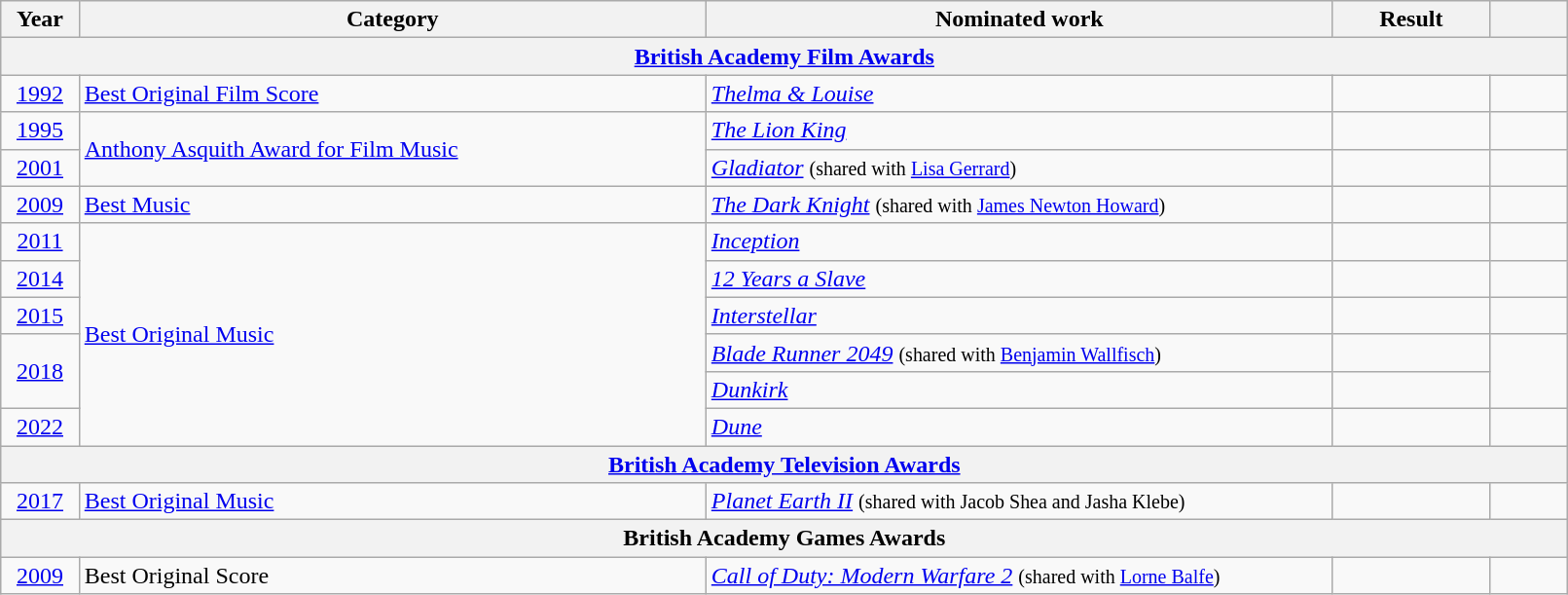<table class="wikitable" style="width:85%;">
<tr>
<th width=5%>Year</th>
<th style="width:40%;">Category</th>
<th style="width:40%;">Nominated work</th>
<th style="width:10%;">Result</th>
<th width=5%></th>
</tr>
<tr>
<th colspan=5><a href='#'>British Academy Film Awards</a></th>
</tr>
<tr>
<td align="center"><a href='#'>1992</a></td>
<td><a href='#'>Best Original Film Score</a></td>
<td><em><a href='#'>Thelma & Louise</a></em></td>
<td></td>
<td align="center"></td>
</tr>
<tr>
<td align="center"><a href='#'>1995</a></td>
<td rowspan="2"><a href='#'>Anthony Asquith Award for Film Music</a></td>
<td><em><a href='#'>The Lion King</a></em></td>
<td></td>
<td align="center"></td>
</tr>
<tr>
<td align="center"><a href='#'>2001</a></td>
<td><em><a href='#'>Gladiator</a></em> <small>(shared with <a href='#'>Lisa Gerrard</a>)</small></td>
<td></td>
<td align="center"></td>
</tr>
<tr>
<td align="center"><a href='#'>2009</a></td>
<td><a href='#'>Best Music</a></td>
<td><em><a href='#'>The Dark Knight</a></em> <small>(shared with <a href='#'>James Newton Howard</a>)</small></td>
<td></td>
<td align="center"></td>
</tr>
<tr>
<td align="center"><a href='#'>2011</a></td>
<td rowspan="6"><a href='#'>Best Original Music</a></td>
<td><em><a href='#'>Inception</a></em></td>
<td></td>
<td align="center"></td>
</tr>
<tr>
<td align="center"><a href='#'>2014</a></td>
<td><em><a href='#'>12 Years a Slave</a></em></td>
<td></td>
<td align="center"></td>
</tr>
<tr>
<td align="center"><a href='#'>2015</a></td>
<td><em><a href='#'>Interstellar</a></em></td>
<td></td>
<td align="center"></td>
</tr>
<tr>
<td align="center" rowspan="2"><a href='#'>2018</a></td>
<td><em><a href='#'>Blade Runner 2049</a></em> <small>(shared with <a href='#'>Benjamin Wallfisch</a>)</small></td>
<td></td>
<td align="center" rowspan="2"></td>
</tr>
<tr>
<td><em><a href='#'>Dunkirk</a></em></td>
<td></td>
</tr>
<tr>
<td align="center"><a href='#'>2022</a></td>
<td><em><a href='#'>Dune</a></em></td>
<td></td>
<td align="center"></td>
</tr>
<tr>
<th colspan=5><a href='#'>British Academy Television Awards</a></th>
</tr>
<tr>
<td align="center"><a href='#'>2017</a></td>
<td><a href='#'>Best Original Music</a></td>
<td><em><a href='#'>Planet Earth II</a></em> <small>(shared with Jacob Shea and Jasha Klebe)</small></td>
<td></td>
<td align="center"></td>
</tr>
<tr>
<th colspan=5>British Academy Games Awards</th>
</tr>
<tr>
<td align="center"><a href='#'>2009</a></td>
<td>Best Original Score</td>
<td><em><a href='#'>Call of Duty: Modern Warfare 2</a></em> <small>(shared with <a href='#'>Lorne Balfe</a>)</small></td>
<td></td>
<td align="center"></td>
</tr>
</table>
